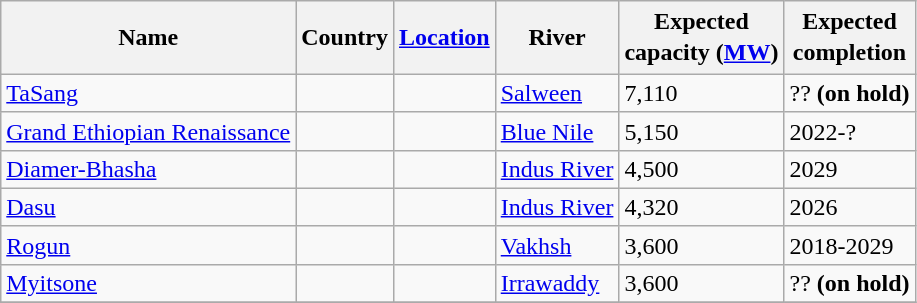<table class="wikitable sortable">
<tr>
<th>Name</th>
<th>Country</th>
<th><a href='#'>Location</a></th>
<th>River</th>
<th style="line-height: 1.3em;">Expected<br>capacity (<a href='#'>MW</a>)</th>
<th style="line-height: 1.3em;">Expected<br>completion</th>
</tr>
<tr>
<td><a href='#'>TaSang</a></td>
<td></td>
<td></td>
<td><a href='#'>Salween</a></td>
<td data-sort-value=7110>7,110</td>
<td>?? <strong>(on hold)</strong></td>
</tr>
<tr>
<td><a href='#'>Grand Ethiopian Renaissance</a></td>
<td></td>
<td></td>
<td><a href='#'>Blue Nile</a></td>
<td data-sort-value=6,550>5,150</td>
<td>2022-?</td>
</tr>
<tr>
<td><a href='#'>Diamer-Bhasha</a></td>
<td></td>
<td></td>
<td><a href='#'>Indus River</a></td>
<td data-sort-value=4500>4,500</td>
<td>2029</td>
</tr>
<tr>
<td><a href='#'>Dasu</a></td>
<td></td>
<td></td>
<td><a href='#'>Indus River</a></td>
<td data-sort-value=4320>4,320</td>
<td>2026</td>
</tr>
<tr>
<td><a href='#'>Rogun</a></td>
<td></td>
<td></td>
<td><a href='#'>Vakhsh</a></td>
<td data-sort-value=3600>3,600</td>
<td>2018-2029</td>
</tr>
<tr>
<td><a href='#'>Myitsone</a></td>
<td></td>
<td></td>
<td><a href='#'>Irrawaddy</a></td>
<td data-sort-value=3600>3,600</td>
<td>?? <strong>(on hold)</strong><br></td>
</tr>
<tr>
</tr>
</table>
